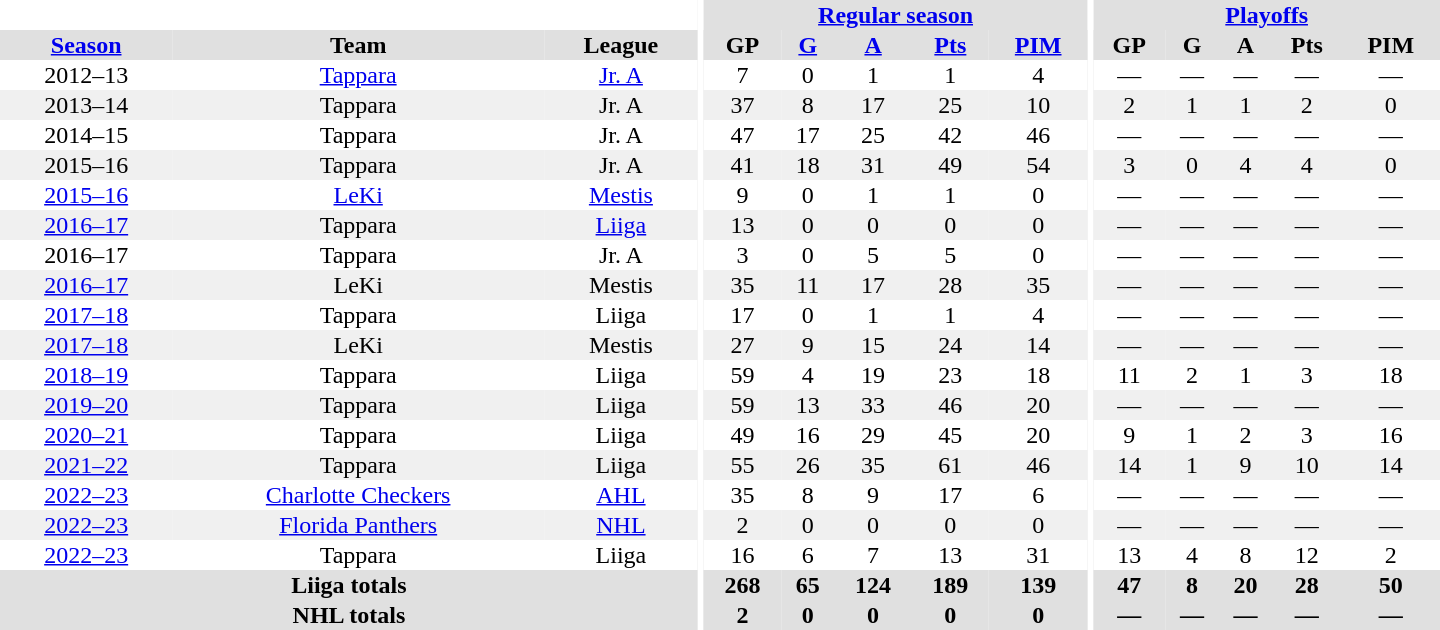<table border="0" cellpadding="1" cellspacing="0" style="text-align:center; width:60em">
<tr bgcolor="#e0e0e0">
<th colspan="3" bgcolor="#ffffff"></th>
<th rowspan="99" bgcolor="#ffffff"></th>
<th colspan="5"><a href='#'>Regular season</a></th>
<th rowspan="99" bgcolor="#ffffff"></th>
<th colspan="5"><a href='#'>Playoffs</a></th>
</tr>
<tr bgcolor="#e0e0e0">
<th><a href='#'>Season</a></th>
<th>Team</th>
<th>League</th>
<th>GP</th>
<th><a href='#'>G</a></th>
<th><a href='#'>A</a></th>
<th><a href='#'>Pts</a></th>
<th><a href='#'>PIM</a></th>
<th>GP</th>
<th>G</th>
<th>A</th>
<th>Pts</th>
<th>PIM</th>
</tr>
<tr>
<td>2012–13</td>
<td><a href='#'>Tappara</a></td>
<td><a href='#'>Jr. A</a></td>
<td>7</td>
<td>0</td>
<td>1</td>
<td>1</td>
<td>4</td>
<td>—</td>
<td>—</td>
<td>—</td>
<td>—</td>
<td>—</td>
</tr>
<tr bgcolor="#f0f0f0">
<td>2013–14</td>
<td>Tappara</td>
<td>Jr. A</td>
<td>37</td>
<td>8</td>
<td>17</td>
<td>25</td>
<td>10</td>
<td>2</td>
<td>1</td>
<td>1</td>
<td>2</td>
<td>0</td>
</tr>
<tr>
<td>2014–15</td>
<td>Tappara</td>
<td>Jr. A</td>
<td>47</td>
<td>17</td>
<td>25</td>
<td>42</td>
<td>46</td>
<td>—</td>
<td>—</td>
<td>—</td>
<td>—</td>
<td>—</td>
</tr>
<tr bgcolor="#f0f0f0">
<td>2015–16</td>
<td>Tappara</td>
<td>Jr. A</td>
<td>41</td>
<td>18</td>
<td>31</td>
<td>49</td>
<td>54</td>
<td>3</td>
<td>0</td>
<td>4</td>
<td>4</td>
<td>0</td>
</tr>
<tr>
<td><a href='#'>2015–16</a></td>
<td><a href='#'>LeKi</a></td>
<td><a href='#'>Mestis</a></td>
<td>9</td>
<td>0</td>
<td>1</td>
<td>1</td>
<td>0</td>
<td>—</td>
<td>—</td>
<td>—</td>
<td>—</td>
<td>—</td>
</tr>
<tr bgcolor="#f0f0f0">
<td><a href='#'>2016–17</a></td>
<td>Tappara</td>
<td><a href='#'>Liiga</a></td>
<td>13</td>
<td>0</td>
<td>0</td>
<td>0</td>
<td>0</td>
<td>—</td>
<td>—</td>
<td>—</td>
<td>—</td>
<td>—</td>
</tr>
<tr>
<td>2016–17</td>
<td>Tappara</td>
<td>Jr. A</td>
<td>3</td>
<td>0</td>
<td>5</td>
<td>5</td>
<td>0</td>
<td>—</td>
<td>—</td>
<td>—</td>
<td>—</td>
<td>—</td>
</tr>
<tr bgcolor="#f0f0f0">
<td><a href='#'>2016–17</a></td>
<td>LeKi</td>
<td>Mestis</td>
<td>35</td>
<td>11</td>
<td>17</td>
<td>28</td>
<td>35</td>
<td>—</td>
<td>—</td>
<td>—</td>
<td>—</td>
<td>—</td>
</tr>
<tr>
<td><a href='#'>2017–18</a></td>
<td>Tappara</td>
<td>Liiga</td>
<td>17</td>
<td>0</td>
<td>1</td>
<td>1</td>
<td>4</td>
<td>—</td>
<td>—</td>
<td>—</td>
<td>—</td>
<td>—</td>
</tr>
<tr bgcolor="#f0f0f0">
<td><a href='#'>2017–18</a></td>
<td>LeKi</td>
<td>Mestis</td>
<td>27</td>
<td>9</td>
<td>15</td>
<td>24</td>
<td>14</td>
<td>—</td>
<td>—</td>
<td>—</td>
<td>—</td>
<td>—</td>
</tr>
<tr>
<td><a href='#'>2018–19</a></td>
<td>Tappara</td>
<td>Liiga</td>
<td>59</td>
<td>4</td>
<td>19</td>
<td>23</td>
<td>18</td>
<td>11</td>
<td>2</td>
<td>1</td>
<td>3</td>
<td>18</td>
</tr>
<tr bgcolor="#f0f0f0">
<td><a href='#'>2019–20</a></td>
<td>Tappara</td>
<td>Liiga</td>
<td>59</td>
<td>13</td>
<td>33</td>
<td>46</td>
<td>20</td>
<td>—</td>
<td>—</td>
<td>—</td>
<td>—</td>
<td>—</td>
</tr>
<tr>
<td><a href='#'>2020–21</a></td>
<td>Tappara</td>
<td>Liiga</td>
<td>49</td>
<td>16</td>
<td>29</td>
<td>45</td>
<td>20</td>
<td>9</td>
<td>1</td>
<td>2</td>
<td>3</td>
<td>16</td>
</tr>
<tr bgcolor="#f0f0f0">
<td><a href='#'>2021–22</a></td>
<td>Tappara</td>
<td>Liiga</td>
<td>55</td>
<td>26</td>
<td>35</td>
<td>61</td>
<td>46</td>
<td>14</td>
<td>1</td>
<td>9</td>
<td>10</td>
<td>14</td>
</tr>
<tr>
<td><a href='#'>2022–23</a></td>
<td><a href='#'>Charlotte Checkers</a></td>
<td><a href='#'>AHL</a></td>
<td>35</td>
<td>8</td>
<td>9</td>
<td>17</td>
<td>6</td>
<td>—</td>
<td>—</td>
<td>—</td>
<td>—</td>
<td>—</td>
</tr>
<tr bgcolor="#f0f0f0">
<td><a href='#'>2022–23</a></td>
<td><a href='#'>Florida Panthers</a></td>
<td><a href='#'>NHL</a></td>
<td>2</td>
<td>0</td>
<td>0</td>
<td>0</td>
<td>0</td>
<td>—</td>
<td>—</td>
<td>—</td>
<td>—</td>
<td>—</td>
</tr>
<tr>
<td><a href='#'>2022–23</a></td>
<td>Tappara</td>
<td>Liiga</td>
<td>16</td>
<td>6</td>
<td>7</td>
<td>13</td>
<td>31</td>
<td>13</td>
<td>4</td>
<td>8</td>
<td>12</td>
<td>2</td>
</tr>
<tr bgcolor="#e0e0e0">
<th colspan="3">Liiga totals</th>
<th>268</th>
<th>65</th>
<th>124</th>
<th>189</th>
<th>139</th>
<th>47</th>
<th>8</th>
<th>20</th>
<th>28</th>
<th>50</th>
</tr>
<tr bgcolor="#e0e0e0">
<th colspan="3">NHL totals</th>
<th>2</th>
<th>0</th>
<th>0</th>
<th>0</th>
<th>0</th>
<th>—</th>
<th>—</th>
<th>—</th>
<th>—</th>
<th>—</th>
</tr>
</table>
